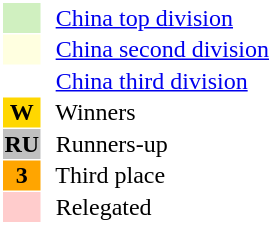<table style="border: 1px solid #ffffff; background-color: #ffffff" cellspacing="1" cellpadding="1">
<tr>
<td bgcolor="#D0F0C0" width="20"></td>
<td bgcolor="#ffffff" align="left">  <a href='#'>China top division</a></td>
</tr>
<tr>
<td bgcolor="#FFFFE0" width="20"></td>
<td bgcolor="#ffffff" align="left">  <a href='#'>China second division</a></td>
</tr>
<tr>
<th bgcolor="#ffffff" width="20"></th>
<td bgcolor="#ffffff" align="left">  <a href='#'>China third division</a></td>
</tr>
<tr>
<th bgcolor="#FFD700" width="20">W</th>
<td bgcolor="#ffffff" align="left">  Winners</td>
</tr>
<tr>
<th bgcolor="#C0C0C0" width="20">RU</th>
<td bgcolor="#ffffff" align="left">  Runners-up</td>
</tr>
<tr>
<th bgcolor="#FFA500" width="20">3</th>
<td bgcolor="#ffffff" align="left">  Third place</td>
</tr>
<tr>
<th bgcolor="#ffcccc" width="20"></th>
<td bgcolor="#ffffff" align="left">  Relegated</td>
</tr>
</table>
